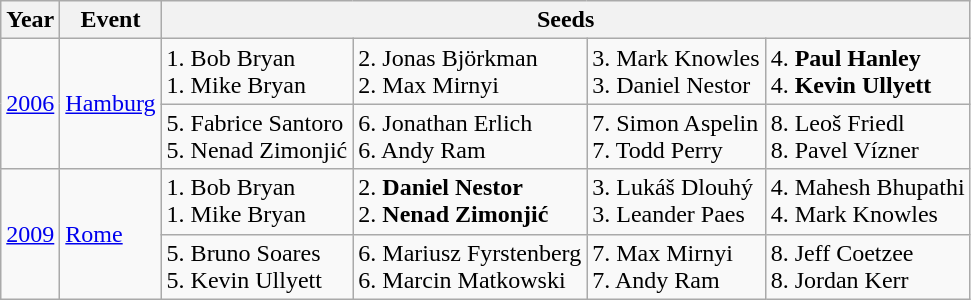<table class="wikitable">
<tr>
<th scope="col">Year</th>
<th scope="col">Event</th>
<th scope="col" colspan="4">Seeds</th>
</tr>
<tr>
<td rowspan="2"><a href='#'>2006</a></td>
<td rowspan="2"><a href='#'>Hamburg</a></td>
<td>1.  Bob Bryan <br> 1.  Mike Bryan</td>
<td>2.  Jonas Björkman <br> 2.  Max Mirnyi</td>
<td>3.  Mark Knowles <br> 3.  Daniel Nestor</td>
<td>4. <strong></strong> <strong>Paul Hanley</strong> <br> 4. <strong></strong> <strong>Kevin Ullyett</strong></td>
</tr>
<tr>
<td>5.  Fabrice Santoro <br> 5.  Nenad Zimonjić</td>
<td>6.  Jonathan Erlich <br> 6.  Andy Ram</td>
<td>7.  Simon Aspelin <br> 7.  Todd Perry</td>
<td>8.  Leoš Friedl <br> 8.  Pavel Vízner</td>
</tr>
<tr>
<td rowspan="2"><a href='#'>2009</a></td>
<td rowspan="2"><a href='#'>Rome</a></td>
<td>1.  Bob Bryan <br> 1.  Mike Bryan</td>
<td>2.  <strong>Daniel Nestor</strong> <br> 2.  <strong>Nenad Zimonjić</strong></td>
<td>3.  Lukáš Dlouhý <br> 3.  Leander Paes</td>
<td>4.  Mahesh Bhupathi <br> 4.  Mark Knowles</td>
</tr>
<tr>
<td>5.  Bruno Soares <br> 5.  Kevin Ullyett</td>
<td>6.  Mariusz Fyrstenberg <br> 6.  Marcin Matkowski</td>
<td>7.  Max Mirnyi <br> 7.  Andy Ram</td>
<td>8.  Jeff Coetzee <br> 8.  Jordan Kerr</td>
</tr>
</table>
